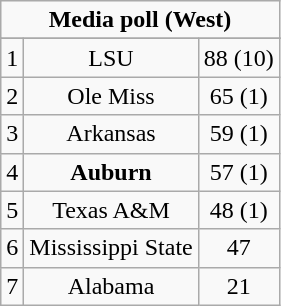<table class="wikitable">
<tr align="center">
<td align="center" Colspan="3"><strong>Media poll (West)</strong></td>
</tr>
<tr align="center">
</tr>
<tr align="center">
<td>1</td>
<td>LSU</td>
<td>88 (10)</td>
</tr>
<tr align="center">
<td>2</td>
<td>Ole Miss</td>
<td>65 (1)</td>
</tr>
<tr align="center">
<td>3</td>
<td>Arkansas</td>
<td>59 (1)</td>
</tr>
<tr align="center">
<td>4</td>
<td><strong>Auburn</strong></td>
<td>57 (1)</td>
</tr>
<tr align="center">
<td>5</td>
<td>Texas A&M</td>
<td>48 (1)</td>
</tr>
<tr align="center">
<td>6</td>
<td>Mississippi State</td>
<td>47</td>
</tr>
<tr align="center">
<td>7</td>
<td>Alabama</td>
<td>21</td>
</tr>
</table>
